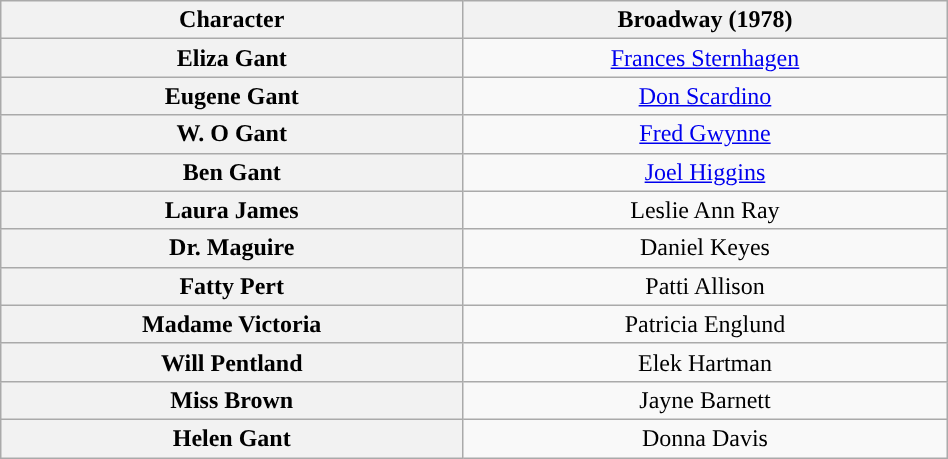<table class="wikitable" style="width:50%; text-align:center">
<tr>
<th scope="col">Character</th>
<th>Broadway (1978)</th>
</tr>
<tr>
<th>Eliza Gant</th>
<td colspan="1"><a href='#'>Frances Sternhagen</a></td>
</tr>
<tr>
<th>Eugene Gant</th>
<td colspan="1”"><a href='#'>Don Scardino</a></td>
</tr>
<tr>
<th>W. O Gant</th>
<td colspan="1”"><a href='#'>Fred Gwynne</a></td>
</tr>
<tr>
<th>Ben Gant</th>
<td colspan="1"><a href='#'>Joel Higgins</a></td>
</tr>
<tr>
<th>Laura James</th>
<td colspan="1">Leslie Ann Ray</td>
</tr>
<tr>
<th>Dr. Maguire</th>
<td colspan="1">Daniel Keyes</td>
</tr>
<tr>
<th>Fatty Pert</th>
<td colspan="1">Patti Allison</td>
</tr>
<tr>
<th>Madame Victoria</th>
<td colspan="1">Patricia Englund</td>
</tr>
<tr>
<th>Will Pentland</th>
<td colspan="1">Elek Hartman</td>
</tr>
<tr>
<th>Miss Brown</th>
<td colspan="1">Jayne Barnett</td>
</tr>
<tr>
<th>Helen Gant</th>
<td colspan="1">Donna Davis</td>
</tr>
</table>
